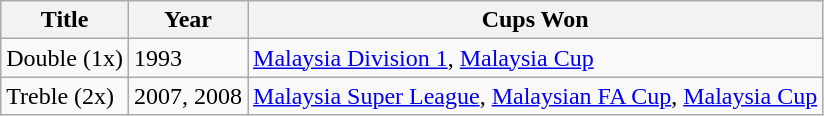<table class="wikitable">
<tr>
<th Align=Left>Title</th>
<th Align=Left>Year</th>
<th Align=Left>Cups Won</th>
</tr>
<tr>
<td>Double (1x)</td>
<td>1993</td>
<td><a href='#'>Malaysia Division 1</a>, <a href='#'>Malaysia Cup</a></td>
</tr>
<tr>
<td>Treble (2x)</td>
<td>2007, 2008</td>
<td><a href='#'>Malaysia Super League</a>, <a href='#'>Malaysian FA Cup</a>, <a href='#'>Malaysia Cup</a></td>
</tr>
</table>
